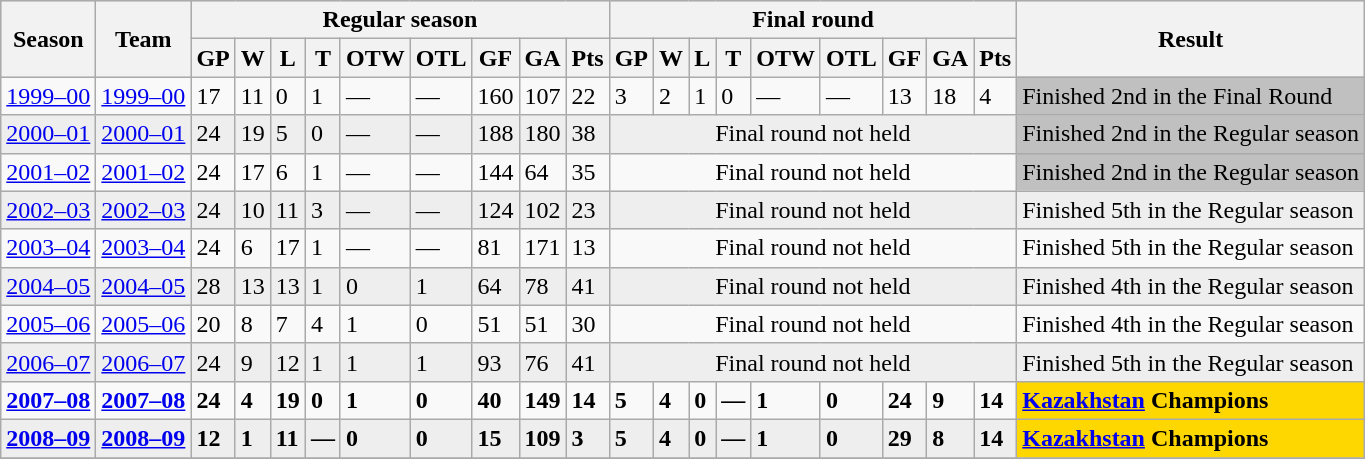<table class="wikitable">
<tr style="font-weight:bold; background-color:#dddddd;">
<th rowspan="2">Season</th>
<th rowspan="2">Team</th>
<th colspan="9">Regular season</th>
<th colspan="9">Final round</th>
<th rowspan="2">Result</th>
</tr>
<tr>
<th>GP</th>
<th>W</th>
<th>L</th>
<th>T</th>
<th>OTW</th>
<th>OTL</th>
<th>GF</th>
<th>GA</th>
<th>Pts</th>
<th>GP</th>
<th>W</th>
<th>L</th>
<th>T</th>
<th>OTW</th>
<th>OTL</th>
<th>GF</th>
<th>GA</th>
<th>Pts</th>
</tr>
<tr>
<td><a href='#'>1999–00</a></td>
<td><a href='#'>1999–00</a></td>
<td>17</td>
<td>11</td>
<td>0</td>
<td>1</td>
<td>—</td>
<td>—</td>
<td>160</td>
<td>107</td>
<td>22</td>
<td>3</td>
<td>2</td>
<td>1</td>
<td>0</td>
<td>—</td>
<td>—</td>
<td>13</td>
<td>18</td>
<td>4</td>
<td align=left bgcolor="silver">Finished 2nd in the Final Round</td>
</tr>
<tr bgcolor="#eeeeee">
<td><a href='#'>2000–01</a></td>
<td><a href='#'>2000–01</a></td>
<td>24</td>
<td>19</td>
<td>5</td>
<td>0</td>
<td>—</td>
<td>—</td>
<td>188</td>
<td>180</td>
<td>38</td>
<td align=center colspan="9">Final round not held</td>
<td align=left bgcolor="silver">Finished 2nd in the Regular season</td>
</tr>
<tr>
<td><a href='#'>2001–02</a></td>
<td><a href='#'>2001–02</a></td>
<td>24</td>
<td>17</td>
<td>6</td>
<td>1</td>
<td>—</td>
<td>—</td>
<td>144</td>
<td>64</td>
<td>35</td>
<td align=center colspan="9">Final round not held</td>
<td align=left bgcolor="silver">Finished 2nd in the Regular season</td>
</tr>
<tr bgcolor="#eeeeee">
<td><a href='#'>2002–03</a></td>
<td><a href='#'>2002–03</a></td>
<td>24</td>
<td>10</td>
<td>11</td>
<td>3</td>
<td>—</td>
<td>—</td>
<td>124</td>
<td>102</td>
<td>23</td>
<td align=center colspan="9">Final round not held</td>
<td align=left>Finished 5th in the Regular season</td>
</tr>
<tr>
<td><a href='#'>2003–04</a></td>
<td><a href='#'>2003–04</a></td>
<td>24</td>
<td>6</td>
<td>17</td>
<td>1</td>
<td>—</td>
<td>—</td>
<td>81</td>
<td>171</td>
<td>13</td>
<td align=center colspan="9">Final round not held</td>
<td align=left>Finished 5th in the Regular season</td>
</tr>
<tr bgcolor="#eeeeee">
<td><a href='#'>2004–05</a></td>
<td><a href='#'>2004–05</a></td>
<td>28</td>
<td>13</td>
<td>13</td>
<td>1</td>
<td>0</td>
<td>1</td>
<td>64</td>
<td>78</td>
<td>41</td>
<td align=center colspan="9">Final round not held</td>
<td align=left>Finished 4th in the Regular season</td>
</tr>
<tr>
<td><a href='#'>2005–06</a></td>
<td><a href='#'>2005–06</a></td>
<td>20</td>
<td>8</td>
<td>7</td>
<td>4</td>
<td>1</td>
<td>0</td>
<td>51</td>
<td>51</td>
<td>30</td>
<td align=center colspan="9">Final round not held</td>
<td align=left>Finished 4th in the Regular season</td>
</tr>
<tr bgcolor="#eeeeee">
<td><a href='#'>2006–07</a></td>
<td><a href='#'>2006–07</a></td>
<td>24</td>
<td>9</td>
<td>12</td>
<td>1</td>
<td>1</td>
<td>1</td>
<td>93</td>
<td>76</td>
<td>41</td>
<td align=center colspan="9">Final round not held</td>
<td align=left>Finished 5th in the Regular season</td>
</tr>
<tr>
<td><strong><a href='#'>2007–08</a></strong></td>
<td><strong><a href='#'>2007–08</a></strong></td>
<td><strong>24</strong></td>
<td><strong>4</strong></td>
<td><strong>19</strong></td>
<td><strong>0</strong></td>
<td><strong>1</strong></td>
<td><strong>0</strong></td>
<td><strong>40</strong></td>
<td><strong>149</strong></td>
<td><strong>14</strong></td>
<td><strong>5</strong></td>
<td><strong>4</strong></td>
<td><strong>0</strong></td>
<td><strong>—</strong></td>
<td><strong>1</strong></td>
<td><strong>0</strong></td>
<td><strong>24</strong></td>
<td><strong>9</strong></td>
<td><strong>14</strong></td>
<td align=left bgcolor="gold"><strong><a href='#'>Kazakhstan</a> Champions</strong></td>
</tr>
<tr bgcolor="#eeeeee">
<td><strong><a href='#'>2008–09</a></strong></td>
<td><strong><a href='#'>2008–09</a></strong></td>
<td><strong>12</strong></td>
<td><strong>1</strong></td>
<td><strong>11</strong></td>
<td><strong>—</strong></td>
<td><strong>0</strong></td>
<td><strong>0</strong></td>
<td><strong>15</strong></td>
<td><strong>109</strong></td>
<td><strong>3</strong></td>
<td><strong>5</strong></td>
<td><strong>4</strong></td>
<td><strong>0</strong></td>
<td><strong>—</strong></td>
<td><strong>1</strong></td>
<td><strong>0</strong></td>
<td><strong>29</strong></td>
<td><strong>8</strong></td>
<td><strong>14</strong></td>
<td align=left bgcolor="gold"><strong><a href='#'>Kazakhstan</a> Champions</strong></td>
</tr>
<tr>
</tr>
</table>
